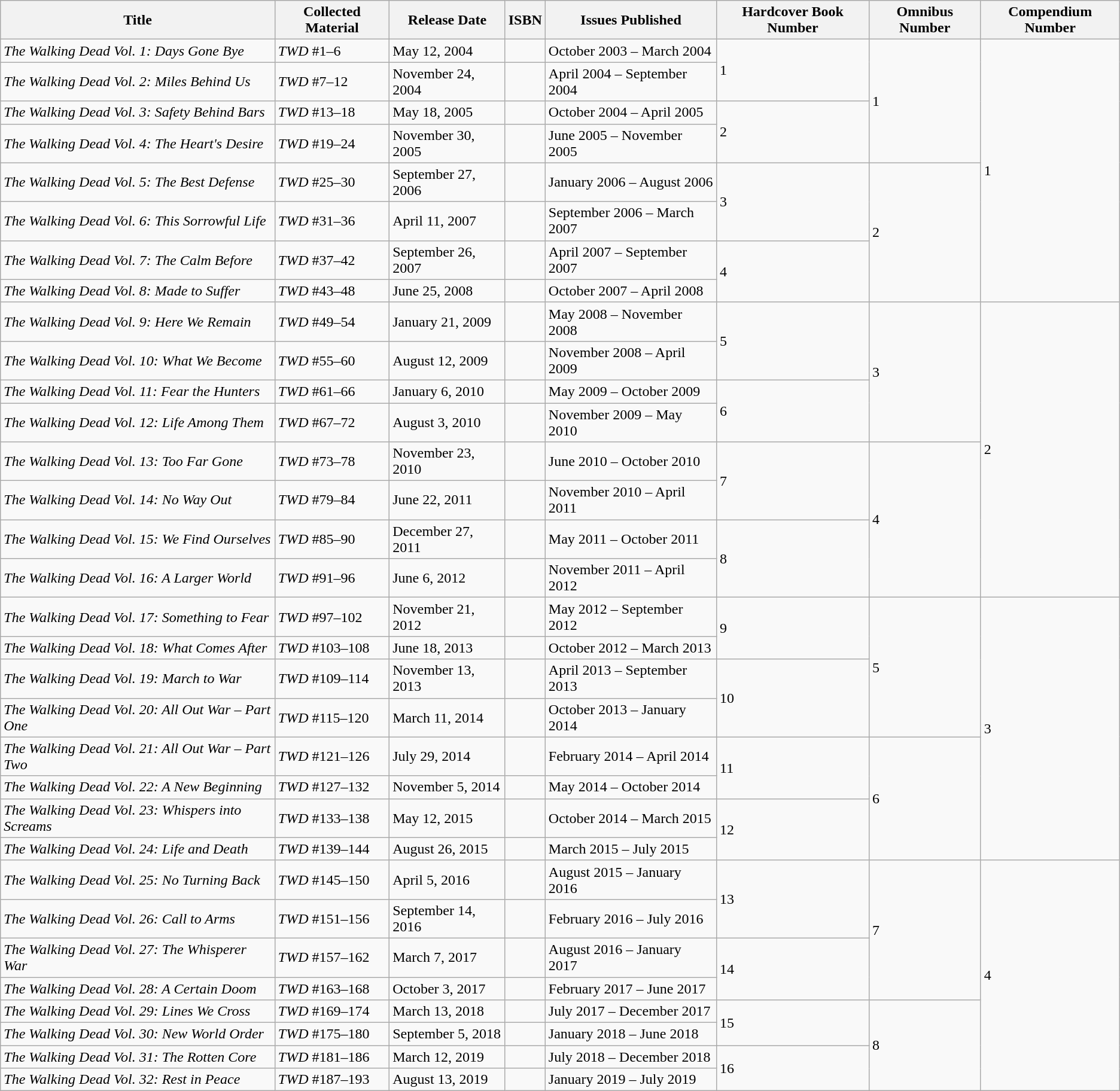<table class="wikitable">
<tr>
<th>Title</th>
<th>Collected Material</th>
<th>Release Date</th>
<th>ISBN</th>
<th>Issues Published</th>
<th>Hardcover Book Number</th>
<th>Omnibus Number</th>
<th>Compendium Number</th>
</tr>
<tr>
<td><em>The Walking Dead Vol. 1: Days Gone Bye</em></td>
<td><em>TWD</em> #1–6</td>
<td>May 12, 2004</td>
<td></td>
<td>October 2003 – March 2004</td>
<td rowspan="2">1</td>
<td rowspan="4">1</td>
<td rowspan="8">1</td>
</tr>
<tr>
<td><em>The Walking Dead Vol. 2: Miles Behind Us</em></td>
<td><em>TWD</em> #7–12</td>
<td>November 24, 2004</td>
<td></td>
<td>April 2004 – September 2004</td>
</tr>
<tr>
<td><em>The Walking Dead Vol. 3: Safety Behind Bars</em></td>
<td><em>TWD</em> #13–18</td>
<td>May 18, 2005</td>
<td></td>
<td>October 2004 – April 2005</td>
<td rowspan="2">2</td>
</tr>
<tr>
<td><em>The Walking Dead Vol. 4: The Heart's Desire</em></td>
<td><em>TWD</em> #19–24</td>
<td>November 30, 2005</td>
<td></td>
<td>June 2005 – November 2005</td>
</tr>
<tr>
<td><em>The Walking Dead Vol. 5: The Best Defense</em></td>
<td><em>TWD</em> #25–30</td>
<td>September 27, 2006</td>
<td></td>
<td>January 2006 – August 2006</td>
<td rowspan="2">3</td>
<td rowspan="4">2</td>
</tr>
<tr>
<td><em>The Walking Dead Vol. 6: This Sorrowful Life</em></td>
<td><em>TWD</em> #31–36</td>
<td>April 11, 2007</td>
<td></td>
<td>September 2006 – March 2007</td>
</tr>
<tr>
<td><em>The Walking Dead Vol. 7: The Calm Before</em></td>
<td><em>TWD</em> #37–42</td>
<td>September 26, 2007</td>
<td></td>
<td>April 2007 – September 2007</td>
<td rowspan="2">4</td>
</tr>
<tr>
<td><em>The Walking Dead Vol. 8: Made to Suffer</em></td>
<td><em>TWD</em> #43–48</td>
<td>June 25, 2008</td>
<td></td>
<td>October 2007 – April 2008</td>
</tr>
<tr>
<td><em>The Walking Dead Vol. 9: Here We Remain</em></td>
<td><em>TWD</em> #49–54</td>
<td>January 21, 2009</td>
<td></td>
<td>May 2008 – November 2008</td>
<td rowspan="2">5</td>
<td rowspan="4">3</td>
<td rowspan="8">2</td>
</tr>
<tr>
<td><em>The Walking Dead Vol. 10: What We Become</em></td>
<td><em>TWD</em> #55–60</td>
<td>August 12, 2009</td>
<td></td>
<td>November 2008 – April 2009</td>
</tr>
<tr>
<td><em>The Walking Dead Vol. 11: Fear the Hunters</em></td>
<td><em>TWD</em> #61–66</td>
<td>January 6, 2010</td>
<td></td>
<td>May 2009 – October 2009</td>
<td rowspan="2">6</td>
</tr>
<tr>
<td><em>The Walking Dead Vol. 12: Life Among Them</em></td>
<td><em>TWD</em> #67–72</td>
<td>August 3, 2010</td>
<td></td>
<td>November 2009 – May 2010</td>
</tr>
<tr>
<td><em>The Walking Dead Vol. 13: Too Far Gone</em></td>
<td><em>TWD</em> #73–78</td>
<td>November 23, 2010</td>
<td></td>
<td>June 2010 – October 2010</td>
<td rowspan="2">7</td>
<td rowspan="4">4</td>
</tr>
<tr>
<td><em>The Walking Dead Vol. 14: No Way Out</em></td>
<td><em>TWD</em> #79–84</td>
<td>June 22, 2011</td>
<td></td>
<td>November 2010 – April 2011</td>
</tr>
<tr>
<td><em>The Walking Dead Vol. 15: We Find Ourselves</em></td>
<td><em>TWD</em> #85–90</td>
<td>December 27, 2011</td>
<td></td>
<td>May 2011 – October 2011</td>
<td rowspan="2">8</td>
</tr>
<tr>
<td><em>The Walking Dead Vol. 16: A Larger World</em></td>
<td><em>TWD</em> #91–96</td>
<td>June 6, 2012</td>
<td></td>
<td>November 2011 – April 2012</td>
</tr>
<tr>
<td><em>The Walking Dead Vol. 17: Something to Fear</em></td>
<td><em>TWD</em> #97–102</td>
<td>November 21, 2012</td>
<td></td>
<td>May 2012 – September 2012</td>
<td rowspan="2">9</td>
<td rowspan="4">5</td>
<td rowspan="8">3</td>
</tr>
<tr>
<td><em>The Walking Dead Vol. 18: What Comes After</em></td>
<td><em>TWD</em> #103–108</td>
<td>June 18, 2013</td>
<td></td>
<td>October 2012 – March 2013</td>
</tr>
<tr>
<td><em>The Walking Dead Vol. 19: March to War</em></td>
<td><em>TWD</em> #109–114</td>
<td>November 13, 2013</td>
<td></td>
<td>April 2013 – September 2013</td>
<td rowspan="2">10</td>
</tr>
<tr>
<td><em>The Walking Dead Vol. 20: All Out War – Part One</em></td>
<td><em>TWD</em> #115–120</td>
<td>March 11, 2014</td>
<td></td>
<td>October 2013 – January 2014</td>
</tr>
<tr>
<td><em>The Walking Dead Vol. 21: All Out War – Part Two</em></td>
<td><em>TWD</em> #121–126</td>
<td>July 29, 2014</td>
<td></td>
<td>February 2014 – April 2014</td>
<td rowspan="2">11</td>
<td rowspan="4">6</td>
</tr>
<tr>
<td><em>The Walking Dead Vol. 22: A New Beginning</em></td>
<td><em>TWD</em> #127–132</td>
<td>November 5, 2014</td>
<td></td>
<td>May 2014 – October 2014</td>
</tr>
<tr>
<td><em>The Walking Dead Vol. 23: Whispers into Screams</em></td>
<td><em>TWD</em> #133–138</td>
<td>May 12, 2015</td>
<td></td>
<td>October 2014 – March 2015</td>
<td rowspan="2">12</td>
</tr>
<tr>
<td><em>The Walking Dead Vol. 24: Life and Death</em></td>
<td><em>TWD</em> #139–144</td>
<td>August 26, 2015</td>
<td></td>
<td>March 2015 – July 2015</td>
</tr>
<tr>
<td><em>The Walking Dead Vol. 25: No Turning Back</em></td>
<td><em>TWD</em> #145–150</td>
<td>April 5, 2016</td>
<td></td>
<td>August 2015 – January 2016</td>
<td rowspan="2">13</td>
<td rowspan="4">7</td>
<td rowspan="8">4</td>
</tr>
<tr>
<td><em>The Walking Dead Vol. 26: Call to Arms</em></td>
<td><em>TWD</em> #151–156</td>
<td>September 14, 2016</td>
<td></td>
<td>February 2016 – July 2016</td>
</tr>
<tr>
<td><em>The Walking Dead Vol. 27: The Whisperer War</em></td>
<td><em>TWD</em> #157–162</td>
<td>March 7, 2017</td>
<td></td>
<td>August 2016 – January 2017</td>
<td rowspan="2">14</td>
</tr>
<tr>
<td><em>The Walking Dead Vol. 28: A Certain Doom</em></td>
<td><em>TWD</em> #163–168</td>
<td>October 3, 2017</td>
<td></td>
<td>February 2017 – June 2017</td>
</tr>
<tr>
<td><em>The Walking Dead Vol. 29: Lines We Cross</em></td>
<td><em>TWD</em> #169–174</td>
<td>March 13, 2018</td>
<td></td>
<td>July 2017 – December 2017</td>
<td rowspan="2">15</td>
<td rowspan="4">8</td>
</tr>
<tr>
<td><em>The Walking Dead Vol. 30: New World Order</em></td>
<td><em>TWD</em> #175–180</td>
<td>September 5, 2018</td>
<td></td>
<td>January 2018 – June 2018</td>
</tr>
<tr>
<td><em>The Walking Dead Vol. 31: The Rotten Core</em></td>
<td><em>TWD</em> #181–186</td>
<td>March 12, 2019</td>
<td></td>
<td>July 2018 – December 2018</td>
<td rowspan="2">16</td>
</tr>
<tr>
<td><em>The Walking Dead Vol. 32: Rest in Peace</em></td>
<td><em>TWD</em> #187–193</td>
<td>August 13, 2019</td>
<td></td>
<td>January 2019 – July 2019</td>
</tr>
</table>
